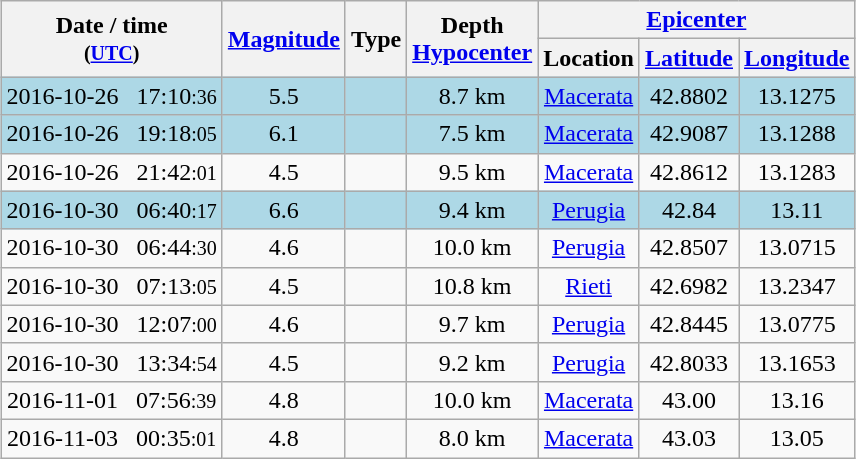<table class="wikitable sortable" style="text-align: center; margin:1em auto;">
<tr>
<th rowspan="2">Date / time<br><small>(<a href='#'>UTC</a>)</small></th>
<th rowspan="2"><a href='#'>Magnitude</a></th>
<th rowspan="2">Type</th>
<th rowspan="2">Depth <br><a href='#'>Hypocenter</a></th>
<th colspan="3"><a href='#'>Epicenter</a></th>
</tr>
<tr>
<th>Location</th>
<th><a href='#'>Latitude</a></th>
<th><a href='#'>Longitude</a></th>
</tr>
<tr style="background-color:lightblue">
<td>2016-10-26   17:10<small>:36</small></td>
<td>5.5</td>
<td></td>
<td>8.7 km</td>
<td><a href='#'>Macerata</a></td>
<td>42.8802</td>
<td>13.1275</td>
</tr>
<tr style="background-color:lightblue">
<td>2016-10-26   19:18<small>:05</small></td>
<td>6.1</td>
<td></td>
<td>7.5 km</td>
<td><a href='#'>Macerata</a></td>
<td>42.9087</td>
<td>13.1288</td>
</tr>
<tr>
<td>2016-10-26   21:42<small>:01</small></td>
<td>4.5</td>
<td></td>
<td>9.5 km</td>
<td><a href='#'>Macerata</a></td>
<td>42.8612</td>
<td>13.1283</td>
</tr>
<tr style="background-color:lightblue">
<td>2016-10-30   06:40<small>:17</small></td>
<td>6.6</td>
<td></td>
<td>9.4 km</td>
<td><a href='#'>Perugia</a></td>
<td>42.84</td>
<td>13.11</td>
</tr>
<tr>
<td>2016-10-30   06:44<small>:30</small></td>
<td>4.6</td>
<td></td>
<td>10.0 km</td>
<td><a href='#'>Perugia</a></td>
<td>42.8507</td>
<td>13.0715</td>
</tr>
<tr>
<td>2016-10-30   07:13<small>:05</small></td>
<td>4.5</td>
<td></td>
<td>10.8 km</td>
<td><a href='#'>Rieti</a></td>
<td>42.6982</td>
<td>13.2347</td>
</tr>
<tr>
<td>2016-10-30   12:07<small>:00</small></td>
<td>4.6</td>
<td></td>
<td>9.7 km</td>
<td><a href='#'>Perugia</a></td>
<td>42.8445</td>
<td>13.0775</td>
</tr>
<tr>
<td>2016-10-30   13:34<small>:54</small></td>
<td>4.5</td>
<td></td>
<td>9.2 km</td>
<td><a href='#'>Perugia</a></td>
<td>42.8033</td>
<td>13.1653</td>
</tr>
<tr>
<td>2016-11-01   07:56<small>:39</small></td>
<td>4.8</td>
<td></td>
<td>10.0 km</td>
<td><a href='#'>Macerata</a></td>
<td>43.00</td>
<td>13.16</td>
</tr>
<tr>
<td>2016-11-03   00:35<small>:01</small></td>
<td>4.8</td>
<td></td>
<td>8.0 km</td>
<td><a href='#'>Macerata</a></td>
<td>43.03</td>
<td>13.05</td>
</tr>
</table>
